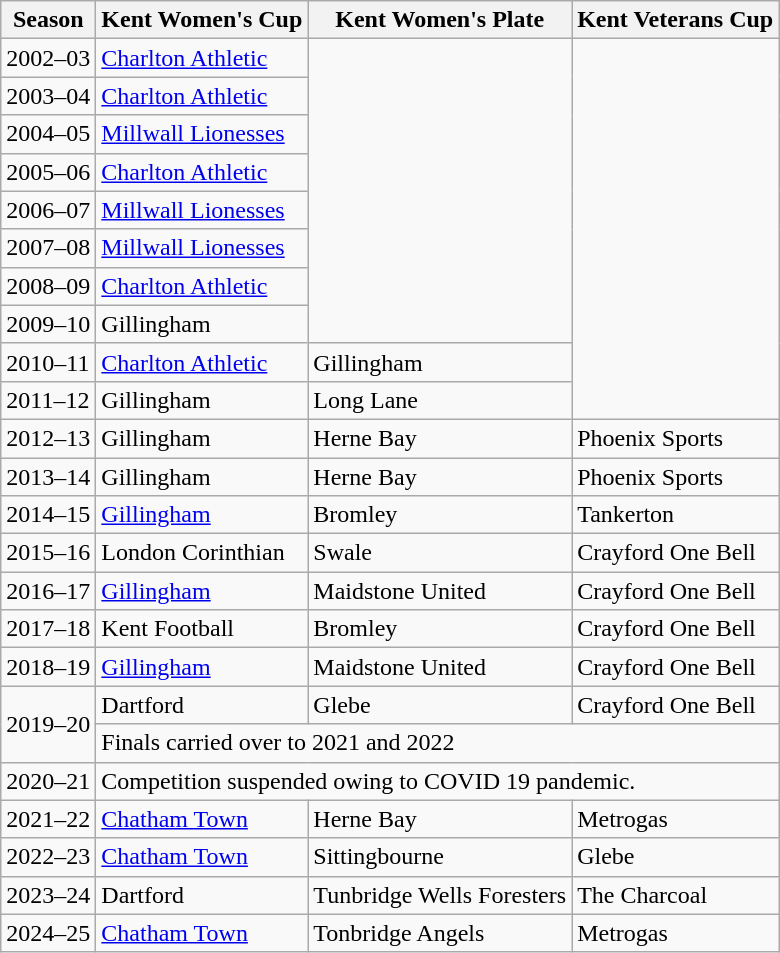<table class="wikitable">
<tr>
<th>Season</th>
<th>Kent Women's Cup</th>
<th>Kent Women's Plate</th>
<th>Kent Veterans Cup</th>
</tr>
<tr>
<td>2002–03</td>
<td><a href='#'>Charlton Athletic</a></td>
<td rowspan=8></td>
<td rowspan=10></td>
</tr>
<tr>
<td>2003–04</td>
<td><a href='#'>Charlton Athletic</a></td>
</tr>
<tr>
<td>2004–05</td>
<td><a href='#'>Millwall Lionesses</a></td>
</tr>
<tr>
<td>2005–06</td>
<td><a href='#'>Charlton Athletic</a></td>
</tr>
<tr>
<td>2006–07</td>
<td><a href='#'>Millwall Lionesses</a></td>
</tr>
<tr>
<td>2007–08</td>
<td><a href='#'>Millwall Lionesses</a></td>
</tr>
<tr>
<td>2008–09</td>
<td><a href='#'>Charlton Athletic</a></td>
</tr>
<tr>
<td>2009–10</td>
<td>Gillingham</td>
</tr>
<tr>
<td>2010–11</td>
<td><a href='#'>Charlton Athletic</a></td>
<td>Gillingham</td>
</tr>
<tr>
<td>2011–12</td>
<td>Gillingham</td>
<td>Long Lane</td>
</tr>
<tr>
<td>2012–13</td>
<td>Gillingham</td>
<td>Herne Bay</td>
<td>Phoenix Sports</td>
</tr>
<tr>
<td>2013–14</td>
<td>Gillingham</td>
<td>Herne Bay</td>
<td>Phoenix Sports</td>
</tr>
<tr>
<td>2014–15</td>
<td><a href='#'>Gillingham</a></td>
<td>Bromley</td>
<td>Tankerton</td>
</tr>
<tr>
<td>2015–16</td>
<td>London Corinthian</td>
<td>Swale</td>
<td>Crayford One Bell</td>
</tr>
<tr>
<td>2016–17</td>
<td><a href='#'>Gillingham</a></td>
<td>Maidstone United</td>
<td>Crayford One Bell</td>
</tr>
<tr>
<td>2017–18</td>
<td>Kent Football</td>
<td>Bromley</td>
<td>Crayford One Bell</td>
</tr>
<tr>
<td>2018–19</td>
<td><a href='#'>Gillingham</a></td>
<td>Maidstone United</td>
<td>Crayford One Bell</td>
</tr>
<tr>
<td rowspan=2>2019–20</td>
<td>Dartford</td>
<td>Glebe</td>
<td>Crayford One Bell</td>
</tr>
<tr>
<td colspan=3>Finals carried over to 2021 and 2022</td>
</tr>
<tr>
<td>2020–21</td>
<td colspan=3>Competition suspended owing to COVID 19 pandemic.</td>
</tr>
<tr>
<td>2021–22</td>
<td><a href='#'>Chatham Town</a></td>
<td>Herne Bay</td>
<td>Metrogas</td>
</tr>
<tr>
<td>2022–23</td>
<td><a href='#'>Chatham Town</a></td>
<td>Sittingbourne</td>
<td>Glebe</td>
</tr>
<tr>
<td>2023–24</td>
<td>Dartford</td>
<td>Tunbridge Wells Foresters</td>
<td>The Charcoal</td>
</tr>
<tr>
<td>2024–25</td>
<td><a href='#'>Chatham Town</a></td>
<td>Tonbridge Angels</td>
<td>Metrogas</td>
</tr>
</table>
